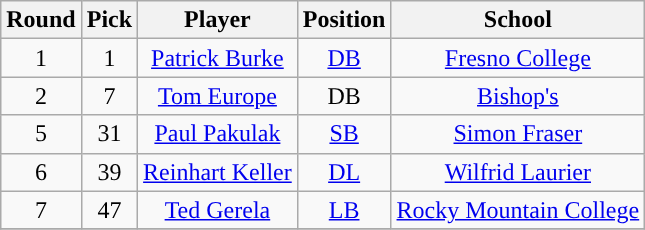<table class="wikitable" style="text-align:center">
<tr>
<th scope="col">Round</th>
<th scope="col">Pick</th>
<th scope="col">Player</th>
<th scope="col">Position</th>
<th scope="col">School</th>
</tr>
<tr align="center">
<td align=center>1</td>
<td>1</td>
<td><a href='#'>Patrick Burke</a></td>
<td><a href='#'>DB</a></td>
<td><a href='#'>Fresno College</a></td>
</tr>
<tr align="center">
<td align=center>2</td>
<td>7</td>
<td><a href='#'>Tom Europe</a></td>
<td>DB</td>
<td><a href='#'>Bishop's</a></td>
</tr>
<tr align="center">
<td align=center>5</td>
<td>31</td>
<td><a href='#'>Paul Pakulak</a></td>
<td><a href='#'>SB</a></td>
<td><a href='#'>Simon Fraser</a></td>
</tr>
<tr align="center">
<td align=center>6</td>
<td>39</td>
<td><a href='#'>Reinhart Keller</a></td>
<td><a href='#'>DL</a></td>
<td><a href='#'>Wilfrid Laurier</a></td>
</tr>
<tr align="center">
<td align=center>7</td>
<td>47</td>
<td><a href='#'>Ted Gerela</a></td>
<td><a href='#'>LB</a></td>
<td><a href='#'>Rocky Mountain College</a></td>
</tr>
<tr>
</tr>
</table>
